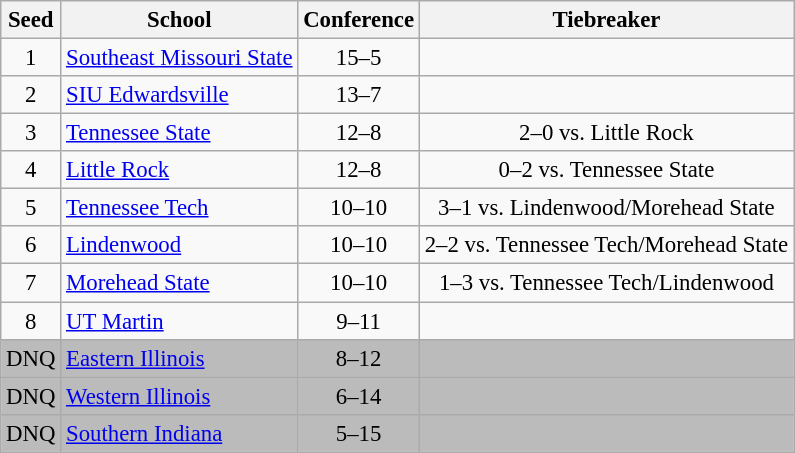<table class="wikitable sortable" style="white-space:nowrap; font-size:95%; text-align:center">
<tr>
<th>Seed</th>
<th>School</th>
<th>Conference</th>
<th>Tiebreaker</th>
</tr>
<tr>
<td>1</td>
<td align="left"><a href='#'>Southeast Missouri State</a></td>
<td>15–5</td>
<td></td>
</tr>
<tr>
<td>2</td>
<td align="left"><a href='#'>SIU Edwardsville</a></td>
<td>13–7</td>
<td></td>
</tr>
<tr>
<td>3</td>
<td align="left"><a href='#'>Tennessee State</a></td>
<td>12–8</td>
<td>2–0 vs. Little Rock</td>
</tr>
<tr>
<td>4</td>
<td align="left"><a href='#'>Little Rock</a></td>
<td>12–8</td>
<td>0–2 vs. Tennessee State</td>
</tr>
<tr>
<td>5</td>
<td align="left"><a href='#'>Tennessee Tech</a></td>
<td>10–10</td>
<td>3–1 vs. Lindenwood/Morehead State</td>
</tr>
<tr>
<td>6</td>
<td align="left"><a href='#'>Lindenwood</a></td>
<td>10–10</td>
<td>2–2 vs. Tennessee Tech/Morehead State</td>
</tr>
<tr>
<td>7</td>
<td align="left"><a href='#'>Morehead State</a></td>
<td>10–10</td>
<td>1–3 vs. Tennessee Tech/Lindenwood</td>
</tr>
<tr>
<td>8</td>
<td align="left"><a href='#'>UT Martin</a></td>
<td>9–11</td>
<td></td>
</tr>
<tr bgcolor="#bbbbbb">
<td>DNQ</td>
<td align="left"><a href='#'>Eastern Illinois</a></td>
<td>8–12</td>
<td></td>
</tr>
<tr bgcolor="#bbbbbb">
<td>DNQ</td>
<td align="left"><a href='#'>Western Illinois</a></td>
<td>6–14</td>
<td></td>
</tr>
<tr bgcolor="#bbbbbb">
<td>DNQ</td>
<td align="left"><a href='#'>Southern Indiana</a></td>
<td>5–15</td>
<td></td>
</tr>
</table>
